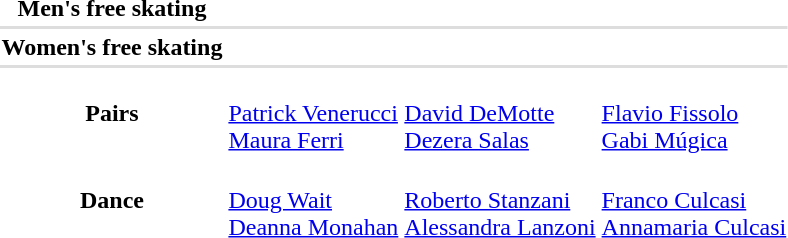<table>
<tr>
<th scope="row">Men's free skating</th>
<td></td>
<td></td>
<td></td>
</tr>
<tr bgcolor=#DDDDDD>
<td colspan=4></td>
</tr>
<tr>
<th scope="row">Women's free skating</th>
<td></td>
<td></td>
<td></td>
</tr>
<tr bgcolor=#DDDDDD>
<td colspan=4></td>
</tr>
<tr>
<th scope="row">Pairs</th>
<td><br><a href='#'>Patrick Venerucci</a><br><a href='#'>Maura Ferri</a></td>
<td><br><a href='#'>David DeMotte</a><br><a href='#'>Dezera Salas</a></td>
<td><br><a href='#'>Flavio Fissolo</a><br><a href='#'>Gabi Múgica</a></td>
</tr>
<tr>
<th scope="row">Dance</th>
<td><br><a href='#'>Doug Wait</a><br><a href='#'>Deanna Monahan</a></td>
<td><br><a href='#'>Roberto Stanzani</a><br><a href='#'>Alessandra Lanzoni</a></td>
<td><br><a href='#'>Franco Culcasi</a><br><a href='#'>Annamaria Culcasi</a></td>
</tr>
</table>
